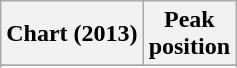<table class="wikitable plainrowheaders sortable">
<tr>
<th scope="col">Chart (2013)</th>
<th scope="col">Peak<br>position</th>
</tr>
<tr>
</tr>
<tr>
</tr>
</table>
